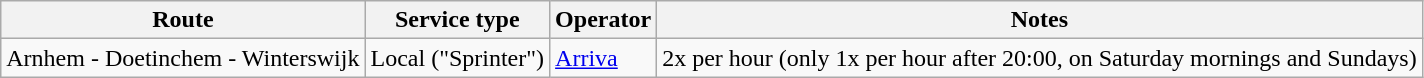<table class="wikitable">
<tr>
<th>Route</th>
<th>Service type</th>
<th>Operator</th>
<th>Notes</th>
</tr>
<tr>
<td>Arnhem - Doetinchem - Winterswijk</td>
<td>Local ("Sprinter")</td>
<td><a href='#'>Arriva</a></td>
<td>2x per hour (only 1x per hour after 20:00, on Saturday mornings and Sundays)</td>
</tr>
</table>
